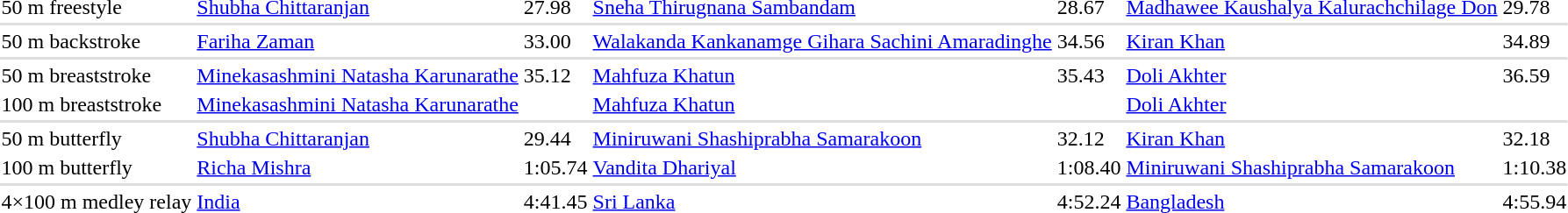<table>
<tr>
<td>50 m freestyle</td>
<td> <a href='#'>Shubha Chittaranjan </a></td>
<td>27.98</td>
<td> <a href='#'>Sneha Thirugnana Sambandam</a></td>
<td>28.67</td>
<td> <a href='#'>Madhawee Kaushalya Kalurachchilage Don</a></td>
<td>29.78</td>
</tr>
<tr style="background:#ddd;">
<td colspan=7></td>
</tr>
<tr valign="top">
<td>50 m backstroke</td>
<td> <a href='#'>Fariha Zaman</a></td>
<td>33.00</td>
<td> <a href='#'>Walakanda Kankanamge Gihara Sachini Amaradinghe</a></td>
<td>34.56</td>
<td> <a href='#'>Kiran Khan</a></td>
<td>34.89</td>
</tr>
<tr style="background:#ddd;">
<td colspan=7></td>
</tr>
<tr valign="top">
<td>50 m breaststroke</td>
<td> <a href='#'>Minekasashmini Natasha Karunarathe</a></td>
<td>35.12</td>
<td> <a href='#'>Mahfuza Khatun</a></td>
<td>35.43</td>
<td> <a href='#'>Doli Akhter</a></td>
<td>36.59</td>
</tr>
<tr>
<td>100 m breaststroke</td>
<td> <a href='#'>Minekasashmini Natasha Karunarathe</a></td>
<td></td>
<td> <a href='#'>Mahfuza Khatun</a></td>
<td></td>
<td> <a href='#'>Doli Akhter</a></td>
<td></td>
</tr>
<tr style="background:#ddd;">
<td colspan=7></td>
</tr>
<tr valign="top">
<td>50 m butterfly</td>
<td> <a href='#'>Shubha Chittaranjan </a></td>
<td>29.44</td>
<td> <a href='#'>Miniruwani Shashiprabha Samarakoon</a></td>
<td>32.12</td>
<td> <a href='#'>Kiran Khan</a></td>
<td>32.18</td>
</tr>
<tr>
<td>100 m butterfly</td>
<td> <a href='#'>Richa Mishra</a></td>
<td>1:05.74</td>
<td> <a href='#'>Vandita Dhariyal</a></td>
<td>1:08.40</td>
<td> <a href='#'>Miniruwani Shashiprabha Samarakoon</a></td>
<td>1:10.38</td>
</tr>
<tr style="background:#ddd;">
<td colspan=7></td>
</tr>
<tr valign="top">
<td>4×100 m medley relay</td>
<td> <a href='#'>India</a></td>
<td>4:41.45</td>
<td> <a href='#'>Sri Lanka</a></td>
<td>4:52.24</td>
<td> <a href='#'>Bangladesh</a></td>
<td>4:55.94</td>
</tr>
</table>
